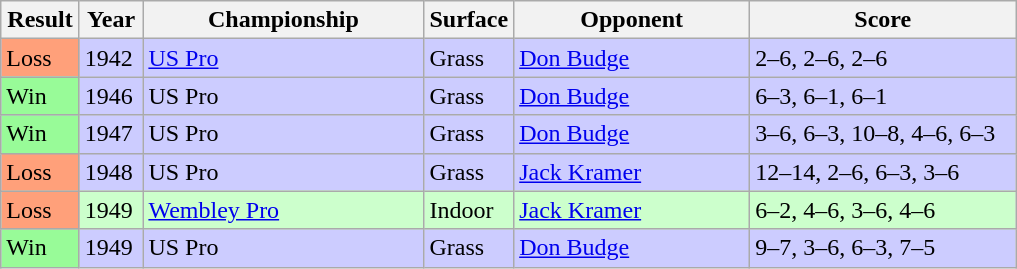<table class='sortable wikitable'>
<tr>
<th style="width:45px">Result</th>
<th style="width:35px">Year</th>
<th style="width:180px">Championship</th>
<th style="width:50px">Surface</th>
<th style="width:150px">Opponent</th>
<th style="width:170px" class="unsortable">Score</th>
</tr>
<tr style="background:#ccf;">
<td style="background:#ffa07a;">Loss</td>
<td>1942</td>
<td><a href='#'>US Pro</a></td>
<td>Grass</td>
<td> <a href='#'>Don Budge</a></td>
<td>2–6, 2–6, 2–6</td>
</tr>
<tr style="background:#ccf;">
<td style="background:#98fb98;">Win</td>
<td>1946</td>
<td>US Pro</td>
<td>Grass</td>
<td> <a href='#'>Don Budge</a></td>
<td>6–3, 6–1, 6–1</td>
</tr>
<tr style="background:#ccf;">
<td style="background:#98fb98;">Win</td>
<td>1947</td>
<td>US Pro</td>
<td>Grass</td>
<td> <a href='#'>Don Budge</a></td>
<td>3–6, 6–3, 10–8, 4–6, 6–3</td>
</tr>
<tr style="background:#ccf;">
<td style="background:#ffa07a;">Loss</td>
<td>1948</td>
<td>US Pro</td>
<td>Grass</td>
<td> <a href='#'>Jack Kramer</a></td>
<td>12–14, 2–6, 6–3, 3–6</td>
</tr>
<tr style="background:#cfc;">
<td style="background:#ffa07a;">Loss</td>
<td>1949</td>
<td><a href='#'>Wembley Pro</a></td>
<td>Indoor</td>
<td> <a href='#'>Jack Kramer</a></td>
<td>6–2, 4–6, 3–6, 4–6</td>
</tr>
<tr style="background:#ccf;">
<td style="background:#98fb98;">Win</td>
<td>1949</td>
<td>US Pro</td>
<td>Grass</td>
<td> <a href='#'>Don Budge</a></td>
<td>9–7, 3–6, 6–3, 7–5</td>
</tr>
</table>
